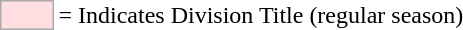<table>
<tr>
<td style="background-color:#FFDEE2; border:1px solid #aaaaaa; width:2em;"></td>
<td>= Indicates Division Title (regular season)</td>
</tr>
</table>
